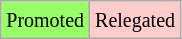<table class="wikitable">
<tr>
<td bgcolor=99FF66><small>Promoted</small></td>
<td bgcolor=FFCCCC><small>Relegated</small></td>
</tr>
</table>
